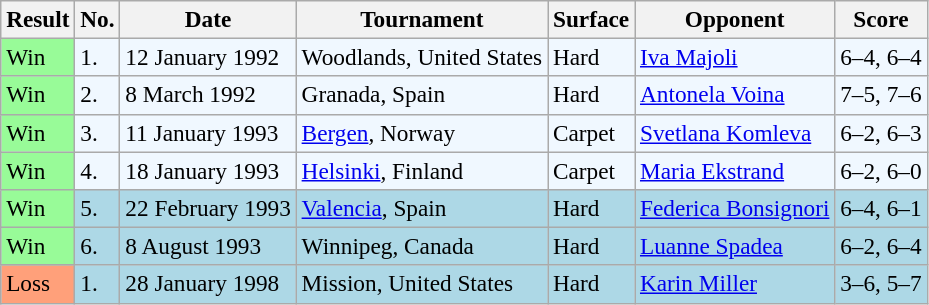<table class="sortable wikitable" style="font-size:97%;">
<tr>
<th>Result</th>
<th>No.</th>
<th>Date</th>
<th>Tournament</th>
<th>Surface</th>
<th>Opponent</th>
<th>Score</th>
</tr>
<tr bgcolor="#f0f8ff">
<td style="background:#98fb98;">Win</td>
<td>1.</td>
<td>12 January 1992</td>
<td>Woodlands, United States</td>
<td>Hard</td>
<td> <a href='#'>Iva Majoli</a></td>
<td>6–4, 6–4</td>
</tr>
<tr bgcolor="#f0f8ff">
<td style="background:#98fb98;">Win</td>
<td>2.</td>
<td>8 March 1992</td>
<td>Granada, Spain</td>
<td>Hard</td>
<td> <a href='#'>Antonela Voina</a></td>
<td>7–5, 7–6</td>
</tr>
<tr bgcolor="#f0f8ff">
<td style="background:#98fb98;">Win</td>
<td>3.</td>
<td>11 January 1993</td>
<td><a href='#'>Bergen</a>, Norway</td>
<td>Carpet</td>
<td> <a href='#'>Svetlana Komleva</a></td>
<td>6–2, 6–3</td>
</tr>
<tr bgcolor="#f0f8ff">
<td style="background:#98fb98;">Win</td>
<td>4.</td>
<td>18 January 1993</td>
<td><a href='#'>Helsinki</a>, Finland</td>
<td>Carpet</td>
<td> <a href='#'>Maria Ekstrand</a></td>
<td>6–2, 6–0</td>
</tr>
<tr style="background:lightblue;">
<td style="background:#98fb98;">Win</td>
<td>5.</td>
<td>22 February 1993</td>
<td><a href='#'>Valencia</a>, Spain</td>
<td>Hard</td>
<td> <a href='#'>Federica Bonsignori</a></td>
<td>6–4, 6–1</td>
</tr>
<tr style="background:lightblue;">
<td style="background:#98fb98;">Win</td>
<td>6.</td>
<td>8 August 1993</td>
<td>Winnipeg, Canada</td>
<td>Hard</td>
<td> <a href='#'>Luanne Spadea</a></td>
<td>6–2, 6–4</td>
</tr>
<tr bgcolor="lightblue">
<td style="background:#ffa07a;">Loss</td>
<td>1.</td>
<td>28 January 1998</td>
<td>Mission, United States</td>
<td>Hard</td>
<td> <a href='#'>Karin Miller</a></td>
<td>3–6, 5–7</td>
</tr>
</table>
